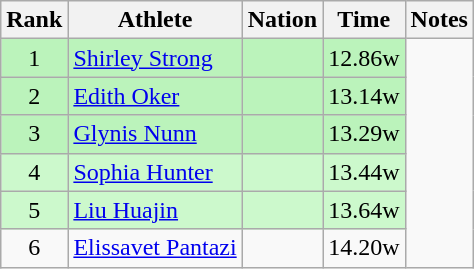<table class="wikitable sortable" style="text-align:center">
<tr>
<th>Rank</th>
<th>Athlete</th>
<th>Nation</th>
<th>Time</th>
<th>Notes</th>
</tr>
<tr style="background:#bbf3bb;">
<td>1</td>
<td align=left><a href='#'>Shirley Strong</a></td>
<td align=left></td>
<td>12.86w</td>
</tr>
<tr style="background:#bbf3bb;">
<td>2</td>
<td align=left><a href='#'>Edith Oker</a></td>
<td align=left></td>
<td>13.14w</td>
</tr>
<tr style="background:#bbf3bb;">
<td>3</td>
<td align=left><a href='#'>Glynis Nunn</a></td>
<td align=left></td>
<td>13.29w</td>
</tr>
<tr style="background:#ccf9cc;">
<td>4</td>
<td align=left><a href='#'>Sophia Hunter</a></td>
<td align=left></td>
<td>13.44w</td>
</tr>
<tr style="background:#ccf9cc;">
<td>5</td>
<td align=left><a href='#'>Liu Huajin</a></td>
<td align=left></td>
<td>13.64w</td>
</tr>
<tr>
<td>6</td>
<td align=left><a href='#'>Elissavet Pantazi</a></td>
<td align=left></td>
<td>14.20w</td>
</tr>
</table>
